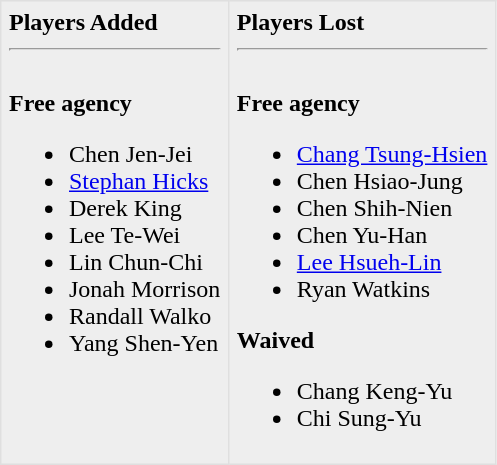<table border=1 style="border-collapse:collapse; background-color:#eeeeee" bordercolor="#DFDFDF" cellpadding="5">
<tr>
<td valign="top"><strong>Players Added</strong> <hr><br><strong>Free agency</strong><ul><li>Chen Jen-Jei</li><li><a href='#'>Stephan Hicks</a></li><li>Derek King</li><li>Lee Te-Wei</li><li>Lin Chun-Chi</li><li>Jonah Morrison</li><li>Randall Walko</li><li>Yang Shen-Yen</li></ul></td>
<td valign="top"><strong>Players Lost</strong> <hr><br><strong>Free agency</strong><ul><li><a href='#'>Chang Tsung-Hsien</a></li><li>Chen Hsiao-Jung</li><li>Chen Shih-Nien</li><li>Chen Yu-Han</li><li><a href='#'>Lee Hsueh-Lin</a></li><li>Ryan Watkins</li></ul><strong>Waived</strong><ul><li>Chang Keng-Yu</li><li>Chi Sung-Yu</li></ul></td>
</tr>
</table>
